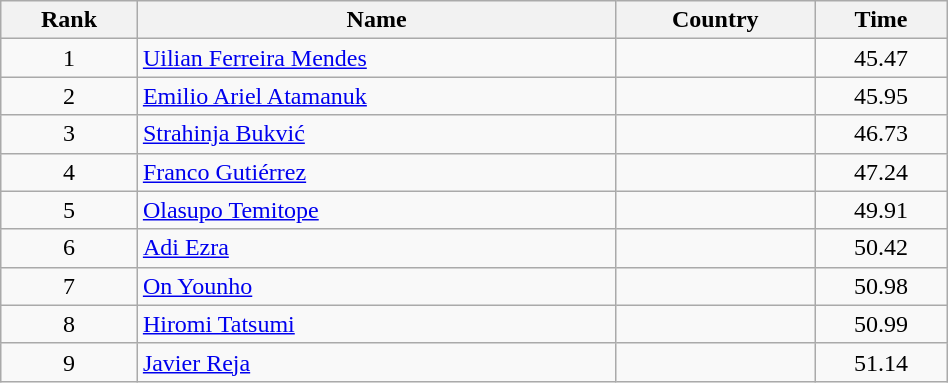<table class="wikitable" style="text-align:center;width: 50%">
<tr>
<th>Rank</th>
<th>Name</th>
<th>Country</th>
<th>Time</th>
</tr>
<tr>
<td>1</td>
<td align="left"><a href='#'>Uilian Ferreira Mendes</a></td>
<td align="left"></td>
<td>45.47</td>
</tr>
<tr>
<td>2</td>
<td align="left"><a href='#'>Emilio Ariel Atamanuk</a></td>
<td align="left"></td>
<td>45.95</td>
</tr>
<tr>
<td>3</td>
<td align="left"><a href='#'>Strahinja Bukvić</a></td>
<td align="left"></td>
<td>46.73</td>
</tr>
<tr>
<td>4</td>
<td align="left"><a href='#'>Franco Gutiérrez</a></td>
<td align="left"></td>
<td>47.24</td>
</tr>
<tr>
<td>5</td>
<td align="left"><a href='#'>Olasupo Temitope</a></td>
<td align="left"></td>
<td>49.91</td>
</tr>
<tr>
<td>6</td>
<td align="left"><a href='#'>Adi Ezra</a></td>
<td align="left"></td>
<td>50.42</td>
</tr>
<tr>
<td>7</td>
<td align="left"><a href='#'>On Younho</a></td>
<td align="left"></td>
<td>50.98</td>
</tr>
<tr>
<td>8</td>
<td align="left"><a href='#'>Hiromi Tatsumi</a></td>
<td align="left"></td>
<td>50.99</td>
</tr>
<tr>
<td>9</td>
<td align="left"><a href='#'>Javier Reja</a></td>
<td align="left"></td>
<td>51.14</td>
</tr>
</table>
